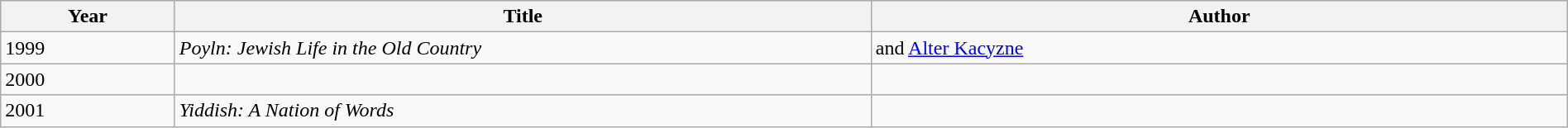<table class="wikitable sortable" style="width:100%">
<tr>
<th scope="col" style="width:10%">Year</th>
<th scope="col" style="width:40%">Title</th>
<th scope="col" style="width:40%">Author</th>
</tr>
<tr>
<td>1999</td>
<td><em>Poyln: Jewish Life in the Old Country</em></td>
<td> and <a href='#'>Alter Kacyzne</a></td>
</tr>
<tr>
<td>2000</td>
<td><em></em></td>
<td></td>
</tr>
<tr>
<td>2001</td>
<td><em>Yiddish: A Nation of Words</em></td>
<td></td>
</tr>
</table>
